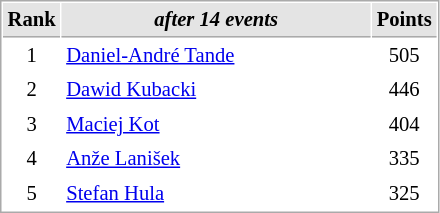<table cellspacing="1" cellpadding="3" style="border:1px solid #AAAAAA;font-size:86%">
<tr bgcolor="#E4E4E4">
<th style="border-bottom:1px solid #AAAAAA" width=10>Rank</th>
<th style="border-bottom:1px solid #AAAAAA" width=200><em>after 14 events</em></th>
<th style="border-bottom:1px solid #AAAAAA" width=20>Points</th>
</tr>
<tr>
<td align=center>1</td>
<td> <a href='#'>Daniel-André Tande</a></td>
<td align=center>505</td>
</tr>
<tr>
<td align=center>2</td>
<td> <a href='#'>Dawid Kubacki</a></td>
<td align=center>446</td>
</tr>
<tr>
<td align=center>3</td>
<td> <a href='#'>Maciej Kot</a></td>
<td align=center>404</td>
</tr>
<tr>
<td align=center>4</td>
<td> <a href='#'>Anže Lanišek</a></td>
<td align=center>335</td>
</tr>
<tr>
<td align=center>5</td>
<td> <a href='#'>Stefan Hula</a></td>
<td align=center>325</td>
</tr>
</table>
